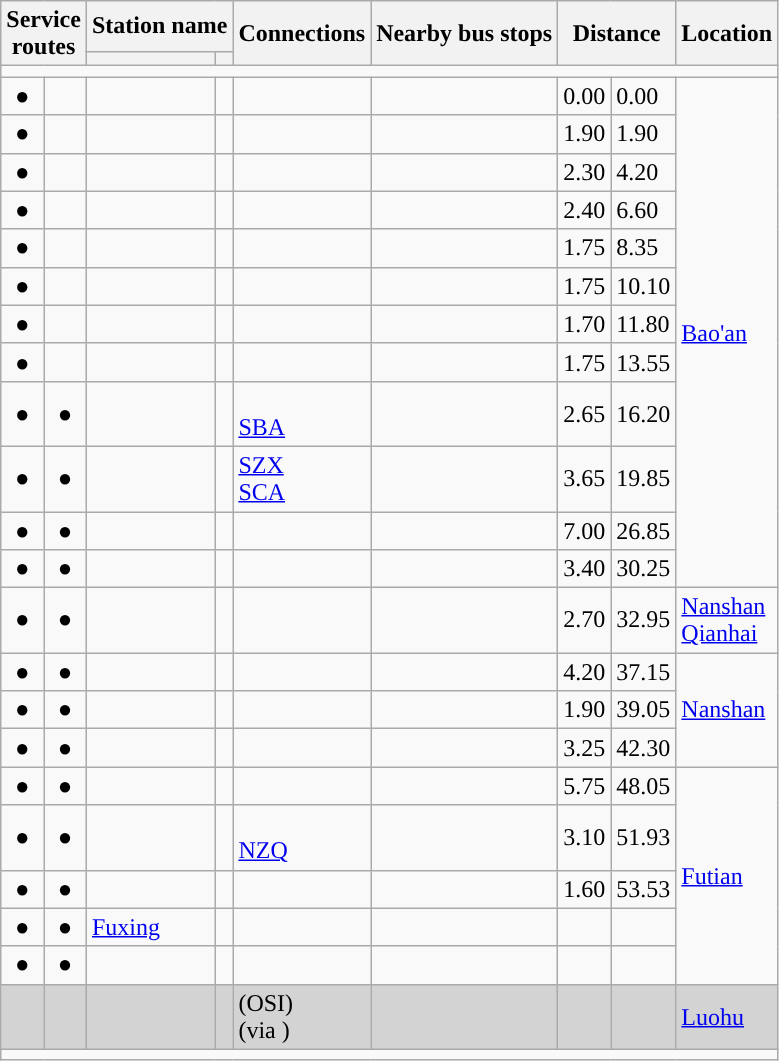<table class="wikitable">
<tr>
<th rowspan="2" colspan="2">Service<br>routes</th>
<th colspan="2">Station name</th>
<th rowspan="2">Connections</th>
<th rowspan="2">Nearby bus stops</th>
<th colspan="2" rowspan="2">Distance<br></th>
<th rowspan="2">Location</th>
</tr>
<tr>
<th></th>
<th></th>
</tr>
<tr style="background:#">
<td colspan="9"></td>
</tr>
<tr>
<td align="center">●</td>
<td align="center"></td>
<td></td>
<td></td>
<td></td>
<td></td>
<td>0.00</td>
<td>0.00</td>
<td rowspan="12"><a href='#'>Bao'an</a></td>
</tr>
<tr>
<td align="center">●</td>
<td align="center"></td>
<td></td>
<td></td>
<td> </td>
<td></td>
<td>1.90</td>
<td>1.90</td>
</tr>
<tr>
<td align="center">●</td>
<td align="center"></td>
<td></td>
<td></td>
<td></td>
<td></td>
<td>2.30</td>
<td>4.20</td>
</tr>
<tr>
<td align="center">●</td>
<td align="center"></td>
<td></td>
<td></td>
<td></td>
<td></td>
<td>2.40</td>
<td>6.60</td>
</tr>
<tr>
<td align="center">●</td>
<td align="center"></td>
<td></td>
<td></td>
<td></td>
<td></td>
<td>1.75</td>
<td>8.35</td>
</tr>
<tr>
<td align="center">●</td>
<td align="center"></td>
<td></td>
<td></td>
<td></td>
<td></td>
<td>1.75</td>
<td>10.10</td>
</tr>
<tr>
<td align="center">●</td>
<td align="center"></td>
<td></td>
<td></td>
<td></td>
<td></td>
<td>1.70</td>
<td>11.80</td>
</tr>
<tr>
<td align="center">●</td>
<td align="center"></td>
<td></td>
<td></td>
<td></td>
<td></td>
<td>1.75</td>
<td>13.55</td>
</tr>
<tr>
<td align="center">●</td>
<td align="center">●</td>
<td></td>
<td></td>
<td><br> <a href='#'>SBA</a></td>
<td></td>
<td>2.65</td>
<td>16.20</td>
</tr>
<tr>
<td align="center">●</td>
<td align="center">●</td>
<td></td>
<td></td>
<td> <a href='#'>SZX</a><br> <a href='#'>SCA</a></td>
<td></td>
<td>3.65</td>
<td>19.85</td>
</tr>
<tr>
<td align="center">●</td>
<td align="center">●</td>
<td></td>
<td></td>
<td></td>
<td></td>
<td>7.00</td>
<td>26.85</td>
</tr>
<tr>
<td align="center">●</td>
<td align="center">●</td>
<td></td>
<td></td>
<td></td>
<td></td>
<td>3.40</td>
<td>30.25</td>
</tr>
<tr>
<td align="center">●</td>
<td align="center">●</td>
<td></td>
<td></td>
<td> </td>
<td></td>
<td>2.70</td>
<td>32.95</td>
<td><a href='#'>Nanshan</a><br><a href='#'>Qianhai</a></td>
</tr>
<tr>
<td align="center">●</td>
<td align="center">●</td>
<td></td>
<td></td>
<td></td>
<td></td>
<td>4.20</td>
<td>37.15</td>
<td rowspan="3"><a href='#'>Nanshan</a></td>
</tr>
<tr>
<td align="center">●</td>
<td align="center">●</td>
<td></td>
<td></td>
<td>  </td>
<td></td>
<td>1.90</td>
<td>39.05</td>
</tr>
<tr>
<td align="center">●</td>
<td align="center">●</td>
<td></td>
<td></td>
<td> </td>
<td></td>
<td>3.25</td>
<td>42.30</td>
</tr>
<tr>
<td align="center">●</td>
<td align="center">●</td>
<td></td>
<td></td>
<td>  </td>
<td></td>
<td>5.75</td>
<td>48.05</td>
<td rowspan="5"><a href='#'>Futian</a></td>
</tr>
<tr>
<td align="center">●</td>
<td align="center">●</td>
<td></td>
<td></td>
<td>  <br>  <a href='#'>NZQ</a></td>
<td></td>
<td>3.10</td>
<td>51.93</td>
</tr>
<tr>
<td align="center">●</td>
<td align="center">●</td>
<td></td>
<td></td>
<td> <br> </td>
<td></td>
<td>1.60</td>
<td>53.53</td>
</tr>
<tr>
<td align="center">●</td>
<td align="center">●</td>
<td><a href='#'>Fuxing</a></td>
<td></td>
<td></td>
<td></td>
<td></td>
<td></td>
</tr>
<tr>
<td align="center">●</td>
<td align="center">●</td>
<td></td>
<td></td>
<td></td>
<td></td>
<td></td>
<td></td>
</tr>
<tr bgcolor="lightgrey">
<td></td>
<td></td>
<td><em></em></td>
<td></td>
<td> (OSI)<br>    (via )</td>
<td></td>
<td></td>
<td></td>
<td rowspan="1"><a href='#'>Luohu</a></td>
</tr>
<tr style="background:#">
<td colspan="9"></td>
</tr>
</table>
